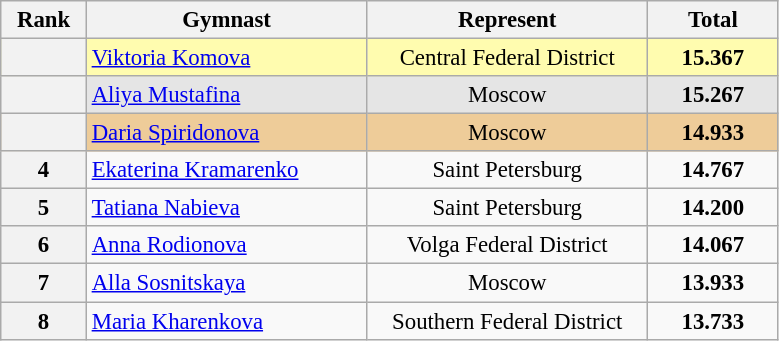<table class="wikitable sortable" style="text-align:center; font-size:95%">
<tr>
<th scope="col" style="width:50px;">Rank</th>
<th scope="col" style="width:180px;">Gymnast</th>
<th scope="col" style="width:180px;">Represent</th>
<th scope="col" style="width:80px;">Total</th>
</tr>
<tr style="background:#fffcaf;">
<th scope=row style="text-align:center"></th>
<td style="text-align:left;"><a href='#'>Viktoria Komova</a></td>
<td>Central Federal District</td>
<td><strong>15.367</strong></td>
</tr>
<tr style="background:#e5e5e5;">
<th scope=row style="text-align:center"></th>
<td style="text-align:left;"><a href='#'>Aliya Mustafina</a></td>
<td>Moscow</td>
<td><strong>15.267</strong></td>
</tr>
<tr style="background:#ec9;">
<th scope=row style="text-align:center"></th>
<td style="text-align:left;"><a href='#'>Daria Spiridonova</a></td>
<td>Moscow</td>
<td><strong>14.933</strong></td>
</tr>
<tr>
<th scope=row style="text-align:center">4</th>
<td style="text-align:left;"><a href='#'>Ekaterina Kramarenko</a></td>
<td>Saint Petersburg</td>
<td><strong>14.767</strong></td>
</tr>
<tr>
<th scope=row style="text-align:center">5</th>
<td style="text-align:left;"><a href='#'>Tatiana Nabieva</a></td>
<td>Saint Petersburg</td>
<td><strong>14.200</strong></td>
</tr>
<tr>
<th scope=row style="text-align:center">6</th>
<td style="text-align:left;"><a href='#'>Anna Rodionova</a></td>
<td>Volga Federal District</td>
<td><strong>14.067</strong></td>
</tr>
<tr>
<th scope=row style="text-align:center">7</th>
<td style="text-align:left;"><a href='#'>Alla Sosnitskaya</a></td>
<td>Moscow</td>
<td><strong>13.933</strong></td>
</tr>
<tr>
<th scope=row style="text-align:center">8</th>
<td style="text-align:left;"><a href='#'>Maria Kharenkova</a></td>
<td>Southern Federal District</td>
<td><strong>13.733</strong></td>
</tr>
</table>
